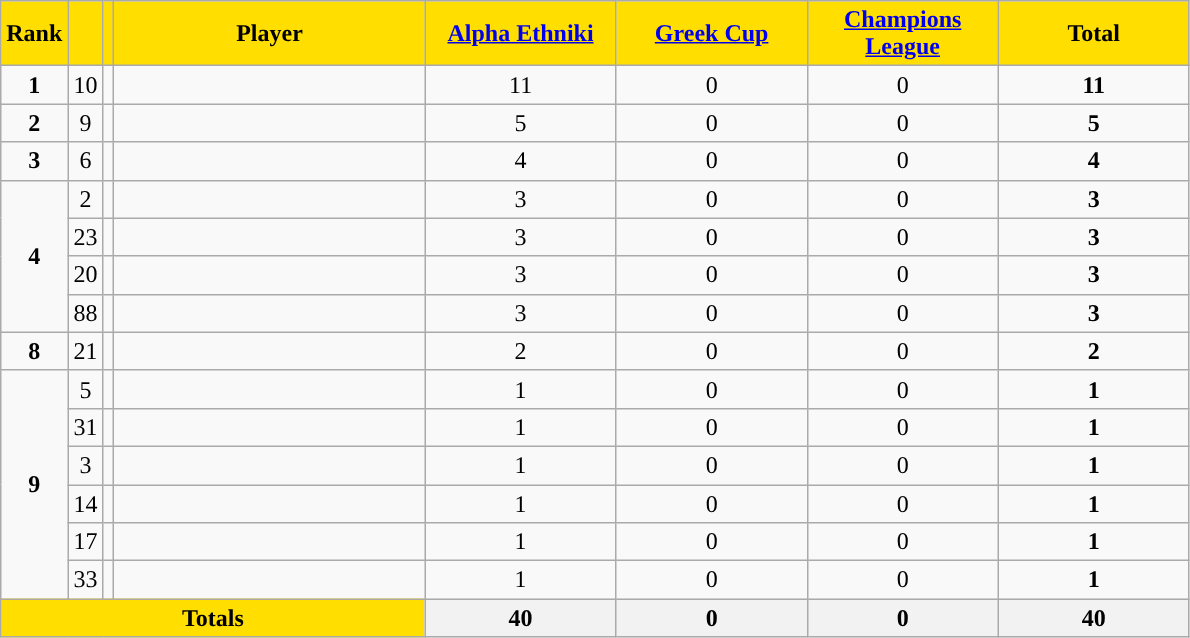<table class="wikitable sortable" style="text-align: center">
<tr>
<th style="background:#FFDE00">Rank</th>
<th style="background:#FFDE00"></th>
<th style="background:#FFDE00"></th>
<th width=200 style="background:#FFDE00">Player</th>
<th width=120 style="background:#FFDE00"><a href='#'>Alpha Ethniki</a></th>
<th width=120 style="background:#FFDE00"><a href='#'>Greek Cup</a></th>
<th width=120 style="background:#FFDE00"><a href='#'>Champions League</a></th>
<th width=120 style="background:#FFDE00">Total</th>
</tr>
<tr>
<td><strong>1</strong></td>
<td>10</td>
<td></td>
<td align=left></td>
<td>11</td>
<td>0</td>
<td>0</td>
<td><strong>11</strong></td>
</tr>
<tr>
<td><strong>2</strong></td>
<td>9</td>
<td></td>
<td align=left></td>
<td>5</td>
<td>0</td>
<td>0</td>
<td><strong>5</strong></td>
</tr>
<tr>
<td><strong>3</strong></td>
<td>6</td>
<td></td>
<td align=left></td>
<td>4</td>
<td>0</td>
<td>0</td>
<td><strong>4</strong></td>
</tr>
<tr>
<td rowspan=4><strong>4</strong></td>
<td>2</td>
<td></td>
<td align=left></td>
<td>3</td>
<td>0</td>
<td>0</td>
<td><strong>3</strong></td>
</tr>
<tr>
<td>23</td>
<td></td>
<td align=left></td>
<td>3</td>
<td>0</td>
<td>0</td>
<td><strong>3</strong></td>
</tr>
<tr>
<td>20</td>
<td></td>
<td align=left></td>
<td>3</td>
<td>0</td>
<td>0</td>
<td><strong>3</strong></td>
</tr>
<tr>
<td>88</td>
<td></td>
<td align=left></td>
<td>3</td>
<td>0</td>
<td>0</td>
<td><strong>3</strong></td>
</tr>
<tr>
<td><strong>8</strong></td>
<td>21</td>
<td></td>
<td align=left></td>
<td>2</td>
<td>0</td>
<td>0</td>
<td><strong>2</strong></td>
</tr>
<tr>
<td rowspan=6><strong>9</strong></td>
<td>5</td>
<td></td>
<td align=left></td>
<td>1</td>
<td>0</td>
<td>0</td>
<td><strong>1</strong></td>
</tr>
<tr>
<td>31</td>
<td></td>
<td align=left></td>
<td>1</td>
<td>0</td>
<td>0</td>
<td><strong>1</strong></td>
</tr>
<tr>
<td>3</td>
<td></td>
<td align=left></td>
<td>1</td>
<td>0</td>
<td>0</td>
<td><strong>1</strong></td>
</tr>
<tr>
<td>14</td>
<td></td>
<td align=left></td>
<td>1</td>
<td>0</td>
<td>0</td>
<td><strong>1</strong></td>
</tr>
<tr>
<td>17</td>
<td></td>
<td align=left></td>
<td>1</td>
<td>0</td>
<td>0</td>
<td><strong>1</strong></td>
</tr>
<tr>
<td>33</td>
<td></td>
<td align=left></td>
<td>1</td>
<td>0</td>
<td>0</td>
<td><strong>1</strong></td>
</tr>
<tr class="sortbottom">
<th colspan=4 style="background:#FFDE00"><strong>Totals</strong></th>
<th><strong>40</strong></th>
<th><strong> 0</strong></th>
<th><strong> 0</strong></th>
<th><strong>40</strong></th>
</tr>
</table>
